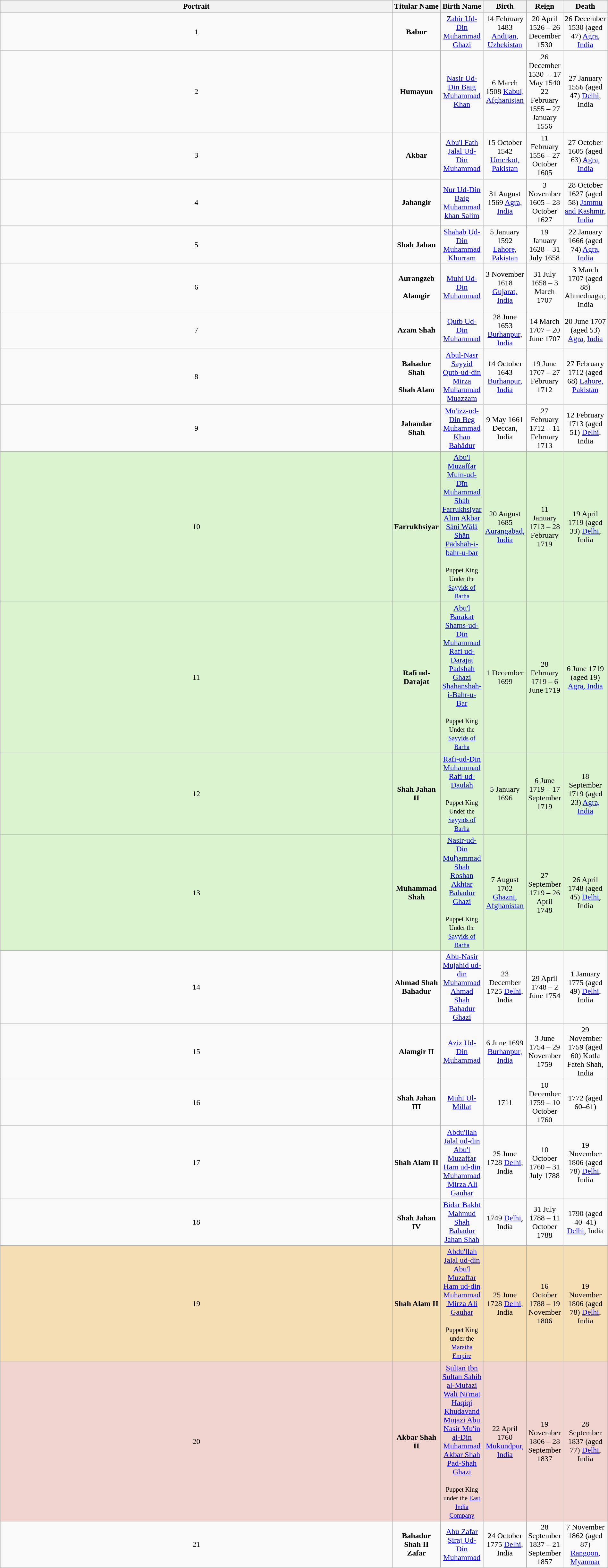<table style="width:100%;" class="wikitable">
<tr>
<th style="width:100%;">Portrait</th>
<th style="width:100%;"><strong>Titular Name</strong></th>
<th style="width:100%;">Birth Name</th>
<th style="width:100%;">Birth</th>
<th style="width:100%;">Reign</th>
<th style="width:100%;">Death</th>
</tr>
<tr>
<td style="text-align:center;">1 </td>
<td style="text-align:center;"><strong>Babur<br></strong></td>
<td style="text-align:center;"><a href='#'>Zahir Ud-Din Muhammad Ghazi</a><br></td>
<td style="text-align:center;">14 February 1483 <a href='#'>Andijan, Uzbekistan</a></td>
<td style="text-align:center;">20 April 1526 – 26 December 1530</td>
<td style="text-align:center;">26 December 1530 (aged 47) <a href='#'>Agra, India</a></td>
</tr>
<tr>
<td style="text-align:center;">2 </td>
<td style="text-align:center;"><strong>Humayun<br></strong></td>
<td style="text-align:center;"><a href='#'>Nasir Ud-Din Baig Muhammad Khan</a><br></td>
<td style="text-align:center;">6 March 1508 <a href='#'>Kabul, Afghanistan</a></td>
<td style="text-align:center;">26 December 1530  – 17 May 1540<br>22 February 1555 – 27 January 1556</td>
<td style="text-align:center;">27 January 1556 (aged 47) <a href='#'>Delhi</a>, India</td>
</tr>
<tr>
<td style="text-align:center;">3 </td>
<td style="text-align:center;"><strong>Akbar <br></strong></td>
<td style="text-align:center;"><a href='#'>Abu'l Fath Jalal Ud-Din Muhammad</a><br></td>
<td style="text-align:center;">15 October 1542 <a href='#'>Umerkot, Pakistan</a></td>
<td style="text-align:center;">11 February 1556 – 27 October 1605</td>
<td style="text-align:center;">27 October 1605 (aged 63) <a href='#'>Agra, India</a></td>
</tr>
<tr>
<td style="text-align:center;">4 </td>
<td style="text-align:center;"><strong>Jahangir<br></strong></td>
<td style="text-align:center;"><a href='#'>Nur Ud-Din Baig Muhammad khan Salim</a><br></td>
<td style="text-align:center;">31 August 1569 <a href='#'>Agra, India</a></td>
<td style="text-align:center;">3 November 1605 – 28 October 1627</td>
<td style="text-align:center;">28 October 1627 (aged 58) <a href='#'>Jammu and Kashmir, India</a></td>
</tr>
<tr>
<td style="text-align:center;">5 </td>
<td style="text-align:center;"><strong>Shah Jahan<br></strong></td>
<td style="text-align:center;"><a href='#'>Shahab Ud-Din Muhammad Khurram</a><br></td>
<td style="text-align:center;">5 January 1592 <a href='#'>Lahore, Pakistan</a></td>
<td style="text-align:center;">19 January 1628 – 31 July 1658</td>
<td style="text-align:center;">22 January 1666 (aged 74) <a href='#'>Agra, India</a></td>
</tr>
<tr>
<td style="text-align:center;">6 </td>
<td style="text-align:center;"><strong>Aurangzeb<br> </strong><br><strong>Alamgir<br></strong></td>
<td style="text-align:center;"><a href='#'>Muhi Ud-Din Muhammad</a> <br></td>
<td style="text-align:center;">3 November 1618 <a href='#'>Gujarat, India</a></td>
<td style="text-align:center;">31 July 1658 – 3 March 1707</td>
<td style="text-align:center;">3 March 1707 (aged 88) Ahmednagar, India</td>
</tr>
<tr>
<td style="text-align:center;">7 </td>
<td style="text-align:center;"><strong>Azam Shah<br></strong></td>
<td style="text-align:center;"><a href='#'>Qutb Ud-Din Muhammad</a><br></td>
<td style="text-align:center;">28 June 1653 <a href='#'>Burhanpur</a>, <a href='#'>India</a></td>
<td style="text-align:center;">14 March 1707 – 20 June 1707</td>
<td style="text-align:center;">20 June 1707 (aged 53) <a href='#'>Agra</a>, <a href='#'>India</a></td>
</tr>
<tr>
<td style="text-align:center;">8 </td>
<td style="text-align:center;"><strong>Bahadur Shah<br></strong><br><strong>Shah Alam<br></strong></td>
<td style="text-align:center;"><a href='#'>Abul-Nasr Sayyid Qutb-ud-din Mirza Muhammad Muazzam</a><br></td>
<td style="text-align:center;">14 October 1643 <a href='#'>Burhanpur, India</a></td>
<td style="text-align:center;">19 June 1707 – 27 February 1712</td>
<td style="text-align:center;">27 February 1712 (aged 68) <a href='#'>Lahore, Pakistan</a></td>
</tr>
<tr>
<td style="text-align:center;">9 </td>
<td style="text-align:center;"><strong>Jahandar Shah<br></strong></td>
<td style="text-align:center;"><a href='#'>Mu'izz-ud-Din Beg Muhammad Khan Bahādur</a> <br></td>
<td style="text-align:center;">9 May 1661 Deccan, India</td>
<td style="text-align:center;">27 February 1712 – 11 February 1713</td>
<td style="text-align:center;">12 February 1713 (aged 51) <a href='#'>Delhi</a>, India</td>
</tr>
<tr bgcolor=#DAF2CE>
<td style="text-align:center;">10</td>
<td style="text-align:center;"><strong>Farrukhsiyar<br></strong></td>
<td style="text-align:center;"><a href='#'>Abu'l Muzaffar Muīn-ud-Dīn Muhammad Shāh Farrukhsiyar Alim Akbar Sāni Wālā Shān Pādshāh-i-bahr-u-bar</a> <br><br><small>Puppet King Under the <a href='#'>Sayyids of Barha</a></small></td>
<td style="text-align:center;">20 August 1685 <a href='#'>Aurangabad, India</a></td>
<td style="text-align:center;">11 January 1713 – 28 February 1719</td>
<td style="text-align:center;">19 April 1719 (aged 33) <a href='#'>Delhi</a>, India</td>
</tr>
<tr bgcolor=#DAF2CE>
<td style="text-align:center;">11</td>
<td style="text-align:center;"><strong>Rafi ud-Darajat<br></strong></td>
<td style="text-align:center;"><a href='#'>Abu'l Barakat Shams-ud-Din Muhammad Rafi ud-Darajat Padshah Ghazi Shahanshah-i-Bahr-u-Bar</a><br><br><small>Puppet King Under the <a href='#'>Sayyids of Barha</a></small></td>
<td style="text-align:center;">1 December 1699</td>
<td style="text-align:center;">28 February 1719 – 6 June 1719</td>
<td style="text-align:center;">6 June 1719 (aged 19) <a href='#'>Agra, India</a></td>
</tr>
<tr bgcolor=#DAF2CE>
<td style="text-align:center;">12</td>
<td style="text-align:center;"><strong>Shah Jahan II<br></strong></td>
<td style="text-align:center;"><a href='#'>Rafi-ud-Din Muhammad Rafi-ud-Daulah</a> <br><br><small>Puppet King Under the <a href='#'>Sayyids of Barha</a></small></td>
<td style="text-align:center;">5 January 1696</td>
<td style="text-align:center;">6 June 1719 – 17 September 1719</td>
<td style="text-align:center;">18 September 1719 (aged 23) <a href='#'>Agra, India</a></td>
</tr>
<tr bgcolor=#DAF2CE>
<td style="text-align:center;">13</td>
<td style="text-align:center;"><strong>Muhammad Shah<br></strong></td>
<td style="text-align:center;"><a href='#'>Nasir-ud-Din Muḥammad Shah Roshan Akhtar Bahadur Ghazi</a> <br><br><small>Puppet King Under the <a href='#'>Sayyids of Barha</a></small></td>
<td style="text-align:center;">7 August 1702 <a href='#'>Ghazni, Afghanistan</a></td>
<td style="text-align:center;">27 September 1719 – 26 April 1748</td>
<td style="text-align:center;">26 April 1748 (aged 45) <a href='#'>Delhi</a>, India</td>
</tr>
<tr>
<td style="text-align:center;">14</td>
<td style="text-align:center;"><strong>Ahmad Shah Bahadur<br></strong></td>
<td style="text-align:center;"><a href='#'>Abu-Nasir Mujahid ud-din Muhammad Ahmad Shah Bahadur Ghazi</a> <br></td>
<td style="text-align:center;">23 December 1725 <a href='#'>Delhi</a>, India</td>
<td style="text-align:center;">29 April 1748 – 2 June 1754</td>
<td style="text-align:center">1 January 1775 (aged 49) <a href='#'>Delhi</a>, India</td>
</tr>
<tr>
<td style="text-align:center;">15</td>
<td style="text-align:center;"><strong>Alamgir II<br></strong></td>
<td style="text-align:center;"><a href='#'>Aziz Ud-Din Muhammad</a> <br></td>
<td style="text-align:center;">6 June 1699 <a href='#'>Burhanpur, India</a></td>
<td style="text-align:center;">3 June 1754 – 29 November 1759</td>
<td style="text-align:center;">29 November 1759 (aged 60) Kotla Fateh Shah, India</td>
</tr>
<tr>
<td style="text-align:center;">16</td>
<td style="text-align:center;"><strong>Shah Jahan III<br></strong></td>
<td style="text-align:center;"><a href='#'>Muhi Ul-Millat</a> <br></td>
<td style="text-align:center;">1711</td>
<td style="text-align:center;">10 December 1759 – 10 October 1760</td>
<td style="text-align:center;">1772 (aged 60–61)</td>
</tr>
<tr>
<td style="text-align:center;">17</td>
<td style="text-align:center;"><strong>Shah Alam II<br></strong></td>
<td style="text-align:center;"><a href='#'>Abdu'llah Jalal ud-din Abu'l Muzaffar Ham ud-din Muhammad 'Mirza Ali Gauhar</a> <br></td>
<td style="text-align:center;">25 June 1728 <a href='#'>Delhi</a>, India</td>
<td style="text-align:center;">10 October 1760 – 31 July 1788</td>
<td style="text-align:center;">19 November 1806 (aged 78) <a href='#'>Delhi</a>, India</td>
</tr>
<tr>
<td style="text-align:center;">18</td>
<td style="text-align:center;"><strong>Shah Jahan IV<br></strong></td>
<td style="text-align:center;"><a href='#'>Bidar Bakht Mahmud Shah Bahadur Jahan Shah</a><br></td>
<td style="text-align:center;">1749 <a href='#'>Delhi</a>, India</td>
<td style="text-align:center;">31 July 1788 – 11 October 1788</td>
<td style="text-align:center;">1790 (aged 40–41) <a href='#'>Delhi</a>, India</td>
</tr>
<tr bgcolor="#F5DEB3">
<td style="text-align:center;">19</td>
<td style="text-align:center;"><strong>Shah Alam II<br></strong></td>
<td style="text-align:center;"><a href='#'>Abdu'llah Jalal ud-din Abu'l Muzaffar Ham ud-din Muhammad 'Mirza Ali Gauhar</a> <br><br><small>Puppet King under the <a href='#'>Maratha Empire</a></small></td>
<td style="text-align:center;">25 June 1728 <a href='#'>Delhi</a>, India</td>
<td style="text-align:center;">16 October 1788 – 19 November 1806</td>
<td style="text-align:center;">19 November 1806 (aged 78) <a href='#'>Delhi</a>, India</td>
</tr>
<tr bgcolor="#F2D4CE">
<td style="text-align:center;">20</td>
<td style="text-align:center;"><strong>Akbar Shah II<br></strong></td>
<td style="text-align:center;"><a href='#'>Sultan Ibn Sultan Sahib al-Mufazi Wali Ni'mat Haqiqi Khudavand Mujazi Abu Nasir Mu'in al-Din Muhammad Akbar Shah Pad-Shah Ghazi</a> <br><br><small>Puppet King under the <a href='#'>East India Company</a></small></td>
<td style="text-align:center;">22 April 1760 <a href='#'>Mukundpur, India</a></td>
<td style="text-align:center;">19 November 1806 – 28 September 1837</td>
<td style="text-align:center;">28 September 1837 (aged 77) <a href='#'>Delhi</a>, India</td>
</tr>
<tr>
<td style="text-align:center;">21</td>
<td style="text-align:center;"><strong>Bahadur Shah II Zafar<br></strong></td>
<td style="text-align:center;"><a href='#'>Abu Zafar Siraj Ud-Din Muhammad</a> <br></td>
<td style="text-align:center;">24 October 1775 <a href='#'>Delhi</a>, India</td>
<td style="text-align:center;">28 September 1837 – 21 September 1857</td>
<td style="text-align:center;">7 November 1862 (aged 87) <a href='#'>Rangoon, Myanmar</a></td>
</tr>
</table>
